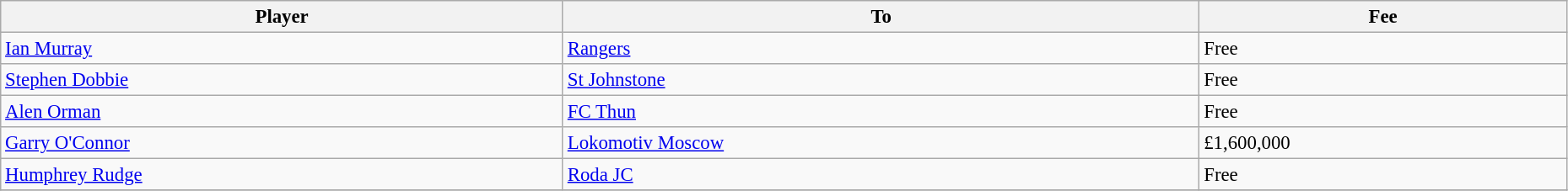<table class="wikitable" style="text-align:center; font-size:95%;width:98%; text-align:left">
<tr>
<th>Player</th>
<th>To</th>
<th>Fee</th>
</tr>
<tr --->
<td> <a href='#'>Ian Murray</a></td>
<td><a href='#'>Rangers</a></td>
<td>Free</td>
</tr>
<tr>
<td> <a href='#'>Stephen Dobbie</a></td>
<td><a href='#'>St Johnstone</a></td>
<td>Free</td>
</tr>
<tr>
<td> <a href='#'>Alen Orman</a></td>
<td><a href='#'>FC Thun</a></td>
<td>Free</td>
</tr>
<tr>
<td> <a href='#'>Garry O'Connor</a></td>
<td><a href='#'>Lokomotiv Moscow</a></td>
<td>£1,600,000</td>
</tr>
<tr>
<td> <a href='#'>Humphrey Rudge</a></td>
<td><a href='#'>Roda JC</a></td>
<td>Free</td>
</tr>
<tr>
</tr>
</table>
